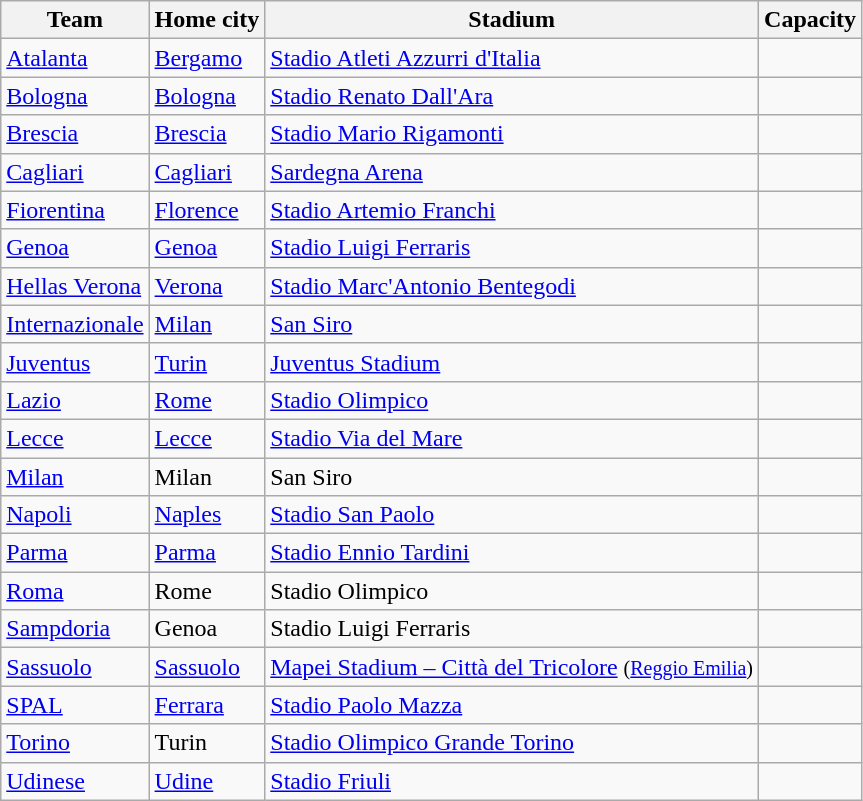<table class="wikitable sortable">
<tr>
<th>Team</th>
<th>Home city</th>
<th>Stadium</th>
<th>Capacity</th>
</tr>
<tr>
<td><a href='#'>Atalanta</a></td>
<td><a href='#'>Bergamo</a></td>
<td><a href='#'>Stadio Atleti Azzurri d'Italia</a></td>
<td style="text-align:center;"></td>
</tr>
<tr>
<td><a href='#'>Bologna</a></td>
<td><a href='#'>Bologna</a></td>
<td><a href='#'>Stadio Renato Dall'Ara</a></td>
<td style="text-align:center;"></td>
</tr>
<tr>
<td><a href='#'>Brescia</a></td>
<td><a href='#'>Brescia</a></td>
<td><a href='#'>Stadio Mario Rigamonti</a></td>
<td style="text-align:center;"></td>
</tr>
<tr>
<td><a href='#'>Cagliari</a></td>
<td><a href='#'>Cagliari</a></td>
<td><a href='#'>Sardegna Arena</a></td>
<td style="text-align:center;"></td>
</tr>
<tr>
<td><a href='#'>Fiorentina</a></td>
<td><a href='#'>Florence</a></td>
<td><a href='#'>Stadio Artemio Franchi</a></td>
<td style="text-align:center;"></td>
</tr>
<tr>
<td><a href='#'>Genoa</a></td>
<td><a href='#'>Genoa</a></td>
<td><a href='#'>Stadio Luigi Ferraris</a></td>
<td style="text-align:center;"></td>
</tr>
<tr>
<td><a href='#'>Hellas Verona</a></td>
<td><a href='#'>Verona</a></td>
<td><a href='#'>Stadio Marc'Antonio Bentegodi</a></td>
<td style="text-align:center;"></td>
</tr>
<tr>
<td><a href='#'>Internazionale</a></td>
<td><a href='#'>Milan</a></td>
<td><a href='#'>San Siro</a></td>
<td style="text-align:center;"></td>
</tr>
<tr>
<td><a href='#'>Juventus</a></td>
<td><a href='#'>Turin</a></td>
<td><a href='#'>Juventus Stadium</a></td>
<td style="text-align:center;"></td>
</tr>
<tr>
<td><a href='#'>Lazio</a></td>
<td><a href='#'>Rome</a></td>
<td><a href='#'>Stadio Olimpico</a></td>
<td style="text-align:center;"></td>
</tr>
<tr>
<td><a href='#'>Lecce</a></td>
<td><a href='#'>Lecce</a></td>
<td><a href='#'>Stadio Via del Mare</a></td>
<td style="text-align:center;"></td>
</tr>
<tr>
<td><a href='#'>Milan</a></td>
<td>Milan</td>
<td>San Siro</td>
<td style="text-align:center;"></td>
</tr>
<tr>
<td><a href='#'>Napoli</a></td>
<td><a href='#'>Naples</a></td>
<td><a href='#'>Stadio San Paolo</a></td>
<td style="text-align:center;"></td>
</tr>
<tr>
<td><a href='#'>Parma</a></td>
<td><a href='#'>Parma</a></td>
<td><a href='#'>Stadio Ennio Tardini</a></td>
<td style="text-align:center;"></td>
</tr>
<tr>
<td><a href='#'>Roma</a></td>
<td>Rome</td>
<td>Stadio Olimpico</td>
<td style="text-align:center;"></td>
</tr>
<tr>
<td><a href='#'>Sampdoria</a></td>
<td>Genoa</td>
<td>Stadio Luigi Ferraris</td>
<td style="text-align:center;"></td>
</tr>
<tr>
<td><a href='#'>Sassuolo</a></td>
<td><a href='#'>Sassuolo</a></td>
<td><a href='#'>Mapei Stadium – Città del Tricolore</a> <small>(<a href='#'>Reggio Emilia</a>)</small></td>
<td style="text-align:center;"></td>
</tr>
<tr>
<td><a href='#'>SPAL</a></td>
<td><a href='#'>Ferrara</a></td>
<td><a href='#'>Stadio Paolo Mazza</a></td>
<td style="text-align:center;"></td>
</tr>
<tr>
<td><a href='#'>Torino</a></td>
<td>Turin</td>
<td><a href='#'>Stadio Olimpico Grande Torino</a></td>
<td style="text-align:center;"></td>
</tr>
<tr>
<td><a href='#'>Udinese</a></td>
<td><a href='#'>Udine</a></td>
<td><a href='#'>Stadio Friuli</a></td>
<td style="text-align:center;"></td>
</tr>
</table>
